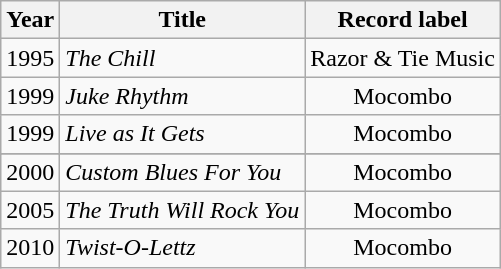<table class="wikitable sortable">
<tr>
<th>Year</th>
<th>Title</th>
<th>Record label</th>
</tr>
<tr>
<td>1995</td>
<td><em>The Chill</em></td>
<td style="text-align:center;">Razor & Tie Music</td>
</tr>
<tr>
<td>1999</td>
<td><em>Juke Rhythm</em></td>
<td style="text-align:center;">Mocombo</td>
</tr>
<tr>
<td>1999</td>
<td><em>Live as It Gets</em></td>
<td style="text-align:center;">Mocombo</td>
</tr>
<tr>
</tr>
<tr>
<td>2000</td>
<td><em>Custom Blues For You</em></td>
<td style="text-align:center;">Mocombo</td>
</tr>
<tr>
<td>2005</td>
<td><em>The Truth Will Rock You</em></td>
<td style="text-align:center;">Mocombo</td>
</tr>
<tr>
<td>2010</td>
<td><em>Twist-O-Lettz</em></td>
<td style="text-align:center;">Mocombo</td>
</tr>
</table>
